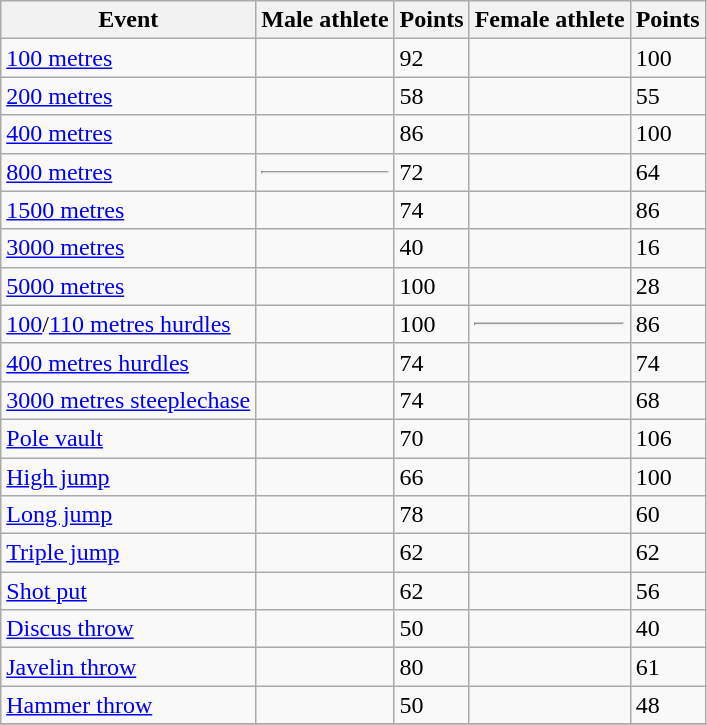<table class="wikitable sortable">
<tr>
<th>Event</th>
<th>Male athlete</th>
<th>Points</th>
<th>Female athlete</th>
<th>Points</th>
</tr>
<tr>
<td><a href='#'>100 metres</a></td>
<td></td>
<td>92</td>
<td></td>
<td>100</td>
</tr>
<tr>
<td><a href='#'>200 metres</a></td>
<td></td>
<td>58</td>
<td></td>
<td>55</td>
</tr>
<tr>
<td><a href='#'>400 metres</a></td>
<td></td>
<td>86</td>
<td></td>
<td>100</td>
</tr>
<tr>
<td><a href='#'>800 metres</a></td>
<td><hr></td>
<td>72</td>
<td></td>
<td>64</td>
</tr>
<tr>
<td><a href='#'>1500 metres</a></td>
<td></td>
<td>74</td>
<td></td>
<td>86</td>
</tr>
<tr>
<td><a href='#'>3000 metres</a></td>
<td></td>
<td>40</td>
<td></td>
<td>16</td>
</tr>
<tr>
<td><a href='#'>5000 metres</a></td>
<td></td>
<td>100</td>
<td></td>
<td>28</td>
</tr>
<tr>
<td><a href='#'>100</a>/<a href='#'>110 metres hurdles</a></td>
<td></td>
<td>100</td>
<td><hr></td>
<td>86</td>
</tr>
<tr>
<td><a href='#'>400 metres hurdles</a></td>
<td></td>
<td>74</td>
<td></td>
<td>74</td>
</tr>
<tr>
<td><a href='#'>3000 metres steeplechase</a></td>
<td></td>
<td>74</td>
<td></td>
<td>68</td>
</tr>
<tr>
<td><a href='#'>Pole vault</a></td>
<td></td>
<td>70</td>
<td></td>
<td>106</td>
</tr>
<tr>
<td><a href='#'>High jump</a></td>
<td></td>
<td>66</td>
<td></td>
<td>100</td>
</tr>
<tr>
<td><a href='#'>Long jump</a></td>
<td></td>
<td>78</td>
<td></td>
<td>60</td>
</tr>
<tr>
<td><a href='#'>Triple jump</a></td>
<td></td>
<td>62</td>
<td></td>
<td>62</td>
</tr>
<tr>
<td><a href='#'>Shot put</a></td>
<td></td>
<td>62</td>
<td></td>
<td>56</td>
</tr>
<tr>
<td><a href='#'>Discus throw</a></td>
<td></td>
<td>50</td>
<td></td>
<td>40</td>
</tr>
<tr>
<td><a href='#'>Javelin throw</a></td>
<td></td>
<td>80</td>
<td></td>
<td>61</td>
</tr>
<tr>
<td><a href='#'>Hammer throw</a></td>
<td></td>
<td>50</td>
<td></td>
<td>48</td>
</tr>
<tr>
</tr>
</table>
